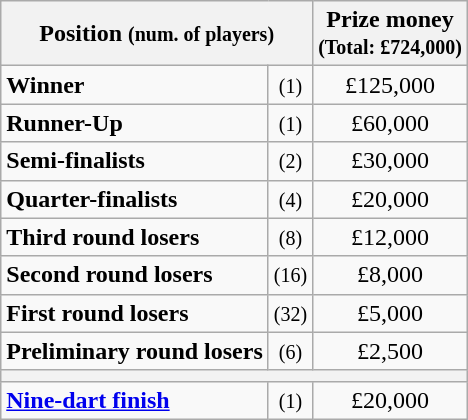<table class="wikitable">
<tr>
<th colspan=2>Position <small>(num. of players)</small></th>
<th>Prize money<br><small>(Total: £724,000)</small></th>
</tr>
<tr>
<td><strong>Winner</strong></td>
<td align=center><small>(1)</small></td>
<td align=center>£125,000</td>
</tr>
<tr>
<td><strong>Runner-Up</strong></td>
<td align=center><small>(1)</small></td>
<td align=center>£60,000</td>
</tr>
<tr>
<td><strong>Semi-finalists</strong></td>
<td align=center><small>(2)</small></td>
<td align=center>£30,000</td>
</tr>
<tr>
<td><strong>Quarter-finalists</strong></td>
<td align=center><small>(4)</small></td>
<td align=center>£20,000</td>
</tr>
<tr>
<td><strong>Third round losers</strong></td>
<td align=center><small>(8)</small></td>
<td align=center>£12,000</td>
</tr>
<tr>
<td><strong>Second round losers</strong></td>
<td align=center><small>(16)</small></td>
<td align=center>£8,000</td>
</tr>
<tr>
<td><strong>First round losers</strong></td>
<td align=center><small>(32)</small></td>
<td align=center>£5,000</td>
</tr>
<tr>
<td><strong>Preliminary round losers</strong></td>
<td align=center><small>(6)</small></td>
<td align=center>£2,500</td>
</tr>
<tr>
<th colspan=3></th>
</tr>
<tr>
<td><strong><a href='#'>Nine-dart finish</a></strong></td>
<td align=center><small>(1)</small></td>
<td align=center>£20,000</td>
</tr>
</table>
